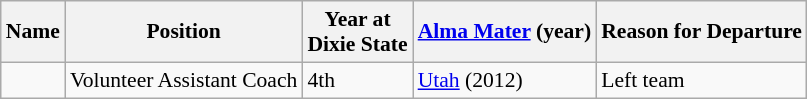<table class="wikitable sortable" style="font-size:90%;" border="1">
<tr>
<th>Name</th>
<th>Position</th>
<th>Year at<br>Dixie State</th>
<th><a href='#'>Alma Mater</a> (year)</th>
<th ! class="unsortable">Reason for Departure</th>
</tr>
<tr>
<td></td>
<td>Volunteer Assistant Coach</td>
<td>4th</td>
<td><a href='#'>Utah</a> (2012)</td>
<td>Left team</td>
</tr>
</table>
